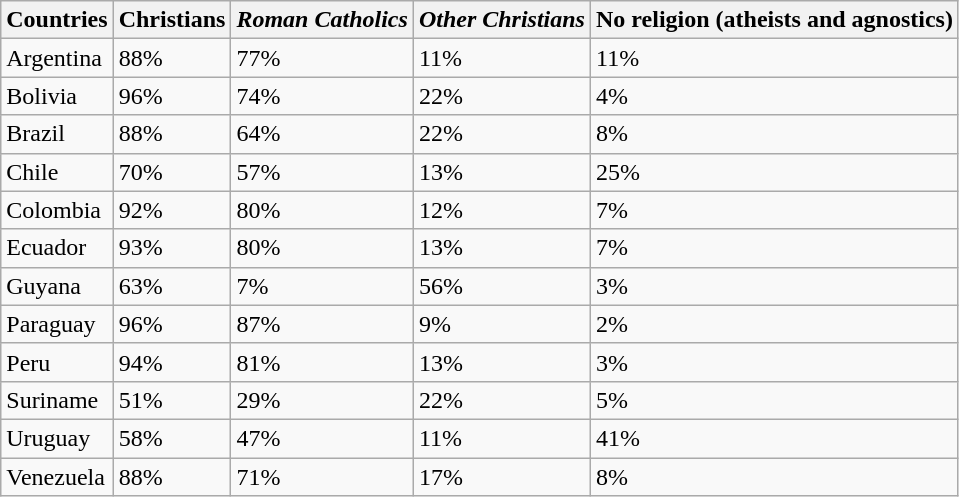<table class="wikitable sortable">
<tr>
<th>Countries</th>
<th>Christians</th>
<th><em>Roman Catholics</em></th>
<th><em>Other Christians</em></th>
<th>No religion (atheists and agnostics)</th>
</tr>
<tr>
<td>Argentina</td>
<td>88%</td>
<td>77%</td>
<td>11%</td>
<td>11%</td>
</tr>
<tr>
<td>Bolivia</td>
<td>96%</td>
<td>74%</td>
<td>22%</td>
<td>4%</td>
</tr>
<tr>
<td>Brazil</td>
<td>88%</td>
<td>64%</td>
<td>22%</td>
<td>8%</td>
</tr>
<tr>
<td>Chile</td>
<td>70%</td>
<td>57%</td>
<td>13%</td>
<td>25%</td>
</tr>
<tr>
<td>Colombia</td>
<td>92%</td>
<td>80%</td>
<td>12%</td>
<td>7%</td>
</tr>
<tr>
<td>Ecuador</td>
<td>93%</td>
<td>80%</td>
<td>13%</td>
<td>7%</td>
</tr>
<tr>
<td>Guyana</td>
<td>63%</td>
<td>7%</td>
<td>56%</td>
<td>3%</td>
</tr>
<tr>
<td>Paraguay</td>
<td>96%</td>
<td>87%</td>
<td>9%</td>
<td>2%</td>
</tr>
<tr>
<td>Peru</td>
<td>94%</td>
<td>81%</td>
<td>13%</td>
<td>3%</td>
</tr>
<tr>
<td>Suriname</td>
<td>51%</td>
<td>29%</td>
<td>22%</td>
<td>5%</td>
</tr>
<tr>
<td>Uruguay</td>
<td>58%</td>
<td>47%</td>
<td>11%</td>
<td>41%</td>
</tr>
<tr>
<td>Venezuela</td>
<td>88%</td>
<td>71%</td>
<td>17%</td>
<td>8%</td>
</tr>
</table>
